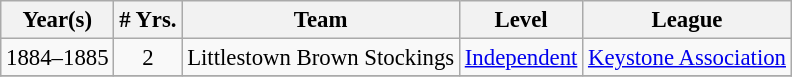<table class="wikitable" style="text-align:center; font-size: 95%;">
<tr>
<th>Year(s)</th>
<th># Yrs.</th>
<th>Team</th>
<th>Level</th>
<th>League</th>
</tr>
<tr>
<td>1884–1885</td>
<td>2</td>
<td>Littlestown Brown Stockings</td>
<td><a href='#'>Independent</a></td>
<td><a href='#'>Keystone Association</a></td>
</tr>
<tr>
</tr>
</table>
